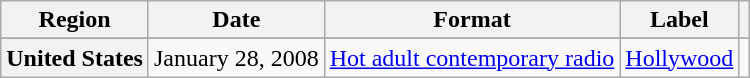<table class="wikitable plainrowheaders">
<tr>
<th scope="col">Region</th>
<th scope="col">Date</th>
<th scope="col">Format</th>
<th scope="col">Label</th>
<th scope="col"></th>
</tr>
<tr>
</tr>
<tr>
<th scope="row">United States</th>
<td>January 28, 2008</td>
<td rowspan="1"><a href='#'>Hot adult contemporary radio</a></td>
<td rowspan="1"><a href='#'>Hollywood</a></td>
<td></td>
</tr>
</table>
